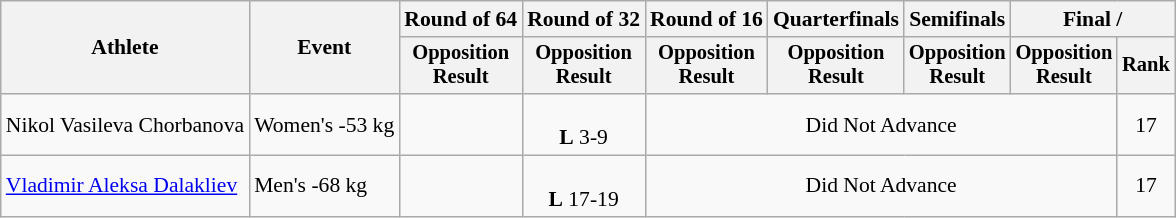<table class="wikitable" style="font-size:90%">
<tr>
<th rowspan="2">Athlete</th>
<th rowspan="2">Event</th>
<th>Round of 64</th>
<th>Round of 32</th>
<th>Round of 16</th>
<th>Quarterfinals</th>
<th>Semifinals</th>
<th colspan=2>Final / </th>
</tr>
<tr style="font-size:95%">
<th>Opposition<br>Result</th>
<th>Opposition<br>Result</th>
<th>Opposition<br>Result</th>
<th>Opposition<br>Result</th>
<th>Opposition<br>Result</th>
<th>Opposition<br>Result</th>
<th>Rank</th>
</tr>
<tr align=center>
<td align=left>Nikol Vasileva Chorbanova</td>
<td align=left>Women's -53 kg</td>
<td></td>
<td><br><strong>L</strong> 3-9</td>
<td colspan=4>Did Not Advance</td>
<td>17</td>
</tr>
<tr align=center>
<td align=left><a href='#'>Vladimir Aleksa Dalakliev</a></td>
<td align=left>Men's -68 kg</td>
<td></td>
<td><br><strong>L</strong> 17-19</td>
<td colspan=4>Did Not Advance</td>
<td>17</td>
</tr>
</table>
